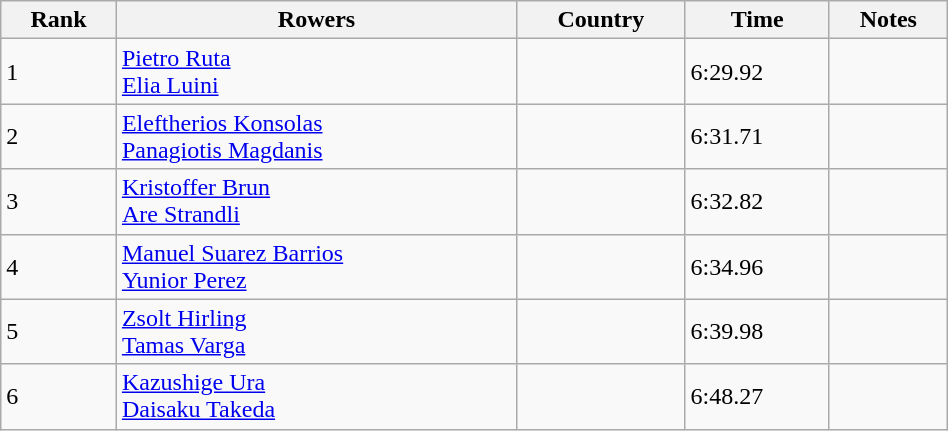<table class="wikitable sortable" width=50%>
<tr>
<th>Rank</th>
<th>Rowers</th>
<th>Country</th>
<th>Time</th>
<th>Notes</th>
</tr>
<tr>
<td>1</td>
<td><a href='#'>Pietro Ruta</a><br><a href='#'>Elia Luini</a></td>
<td></td>
<td>6:29.92</td>
<td></td>
</tr>
<tr>
<td>2</td>
<td><a href='#'>Eleftherios Konsolas</a><br><a href='#'>Panagiotis Magdanis</a></td>
<td></td>
<td>6:31.71</td>
<td></td>
</tr>
<tr>
<td>3</td>
<td><a href='#'>Kristoffer Brun</a><br><a href='#'>Are Strandli</a></td>
<td></td>
<td>6:32.82</td>
<td></td>
</tr>
<tr>
<td>4</td>
<td><a href='#'>Manuel Suarez Barrios</a><br><a href='#'>Yunior Perez</a></td>
<td></td>
<td>6:34.96</td>
<td></td>
</tr>
<tr>
<td>5</td>
<td><a href='#'>Zsolt Hirling</a><br><a href='#'>Tamas Varga</a></td>
<td></td>
<td>6:39.98</td>
<td></td>
</tr>
<tr>
<td>6</td>
<td><a href='#'>Kazushige Ura</a><br><a href='#'>Daisaku Takeda</a></td>
<td></td>
<td>6:48.27</td>
<td></td>
</tr>
</table>
